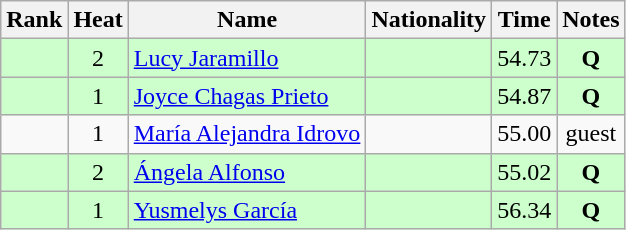<table class="wikitable sortable" style="text-align:center">
<tr>
<th>Rank</th>
<th>Heat</th>
<th>Name</th>
<th>Nationality</th>
<th>Time</th>
<th>Notes</th>
</tr>
<tr bgcolor=ccffcc>
<td align=center></td>
<td align=center>2</td>
<td align=left><a href='#'>Lucy Jaramillo</a></td>
<td align=left></td>
<td>54.73</td>
<td><strong>Q</strong></td>
</tr>
<tr bgcolor=ccffcc>
<td align=center></td>
<td align=center>1</td>
<td align=left><a href='#'>Joyce Chagas Prieto</a></td>
<td align=left></td>
<td>54.87</td>
<td><strong>Q</strong></td>
</tr>
<tr>
<td align=center></td>
<td align=center>1</td>
<td align=left><a href='#'>María Alejandra Idrovo</a></td>
<td align=left></td>
<td>55.00</td>
<td>guest</td>
</tr>
<tr bgcolor=ccffcc>
<td align=center></td>
<td align=center>2</td>
<td align=left><a href='#'>Ángela Alfonso</a></td>
<td align=left></td>
<td>55.02</td>
<td><strong>Q</strong></td>
</tr>
<tr bgcolor=ccffcc>
<td align=center></td>
<td align=center>1</td>
<td align=left><a href='#'>Yusmelys García</a></td>
<td align=left></td>
<td>56.34</td>
<td><strong>Q</strong></td>
</tr>
</table>
